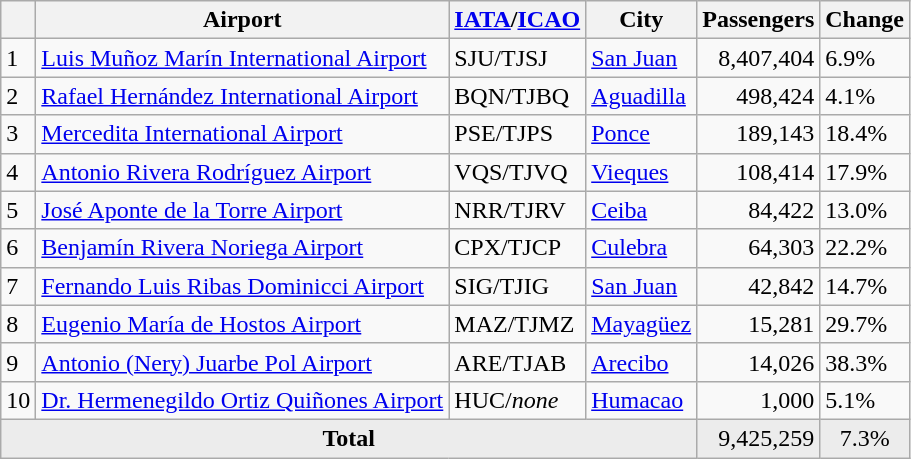<table class="wikitable sortable">
<tr>
<th></th>
<th>Airport</th>
<th><a href='#'>IATA</a>/<a href='#'>ICAO</a></th>
<th>City</th>
<th>Passengers</th>
<th>Change</th>
</tr>
<tr>
<td>1</td>
<td><a href='#'>Luis Muñoz Marín International Airport</a></td>
<td>SJU/TJSJ</td>
<td><a href='#'>San Juan</a></td>
<td align="right">8,407,404</td>
<td> 6.9%</td>
</tr>
<tr>
<td>2</td>
<td><a href='#'>Rafael Hernández International Airport</a></td>
<td>BQN/TJBQ</td>
<td><a href='#'>Aguadilla</a></td>
<td align="right">498,424</td>
<td> 4.1%</td>
</tr>
<tr>
<td>3</td>
<td><a href='#'>Mercedita International Airport</a></td>
<td>PSE/TJPS</td>
<td><a href='#'>Ponce</a></td>
<td align="right">189,143</td>
<td> 18.4%</td>
</tr>
<tr>
<td>4</td>
<td><a href='#'>Antonio Rivera Rodríguez Airport</a></td>
<td>VQS/TJVQ</td>
<td><a href='#'>Vieques</a></td>
<td align="right">108,414</td>
<td> 17.9%</td>
</tr>
<tr>
<td>5</td>
<td><a href='#'>José Aponte de la Torre Airport</a></td>
<td>NRR/TJRV</td>
<td><a href='#'>Ceiba</a></td>
<td align="right">84,422</td>
<td> 13.0%</td>
</tr>
<tr>
<td>6</td>
<td><a href='#'>Benjamín Rivera Noriega Airport</a></td>
<td>CPX/TJCP</td>
<td><a href='#'>Culebra</a></td>
<td align="right">64,303</td>
<td> 22.2%</td>
</tr>
<tr>
<td>7</td>
<td><a href='#'>Fernando Luis Ribas Dominicci Airport</a></td>
<td>SIG/TJIG</td>
<td><a href='#'>San Juan</a></td>
<td align="right">42,842</td>
<td> 14.7%</td>
</tr>
<tr>
<td>8</td>
<td><a href='#'>Eugenio María de Hostos Airport</a></td>
<td>MAZ/TJMZ</td>
<td><a href='#'>Mayagüez</a></td>
<td align="right">15,281</td>
<td> 29.7%</td>
</tr>
<tr>
<td>9</td>
<td><a href='#'>Antonio (Nery) Juarbe Pol Airport</a></td>
<td>ARE/TJAB</td>
<td><a href='#'>Arecibo</a></td>
<td align="right">14,026</td>
<td> 38.3%</td>
</tr>
<tr>
<td>10</td>
<td><a href='#'>Dr. Hermenegildo Ortiz Quiñones Airport</a></td>
<td>HUC/<em>none</em></td>
<td><a href='#'>Humacao</a></td>
<td align="right">1,000</td>
<td> 5.1%</td>
</tr>
<tr style="background-color:#ececec;">
<td colspan=4 align="center"><strong>Total</strong></td>
<td align="right">9,425,259</td>
<td align="center"> 7.3%</td>
</tr>
</table>
